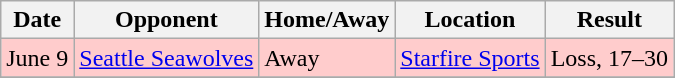<table class="wikitable">
<tr>
<th>Date</th>
<th>Opponent</th>
<th>Home/Away</th>
<th>Location</th>
<th>Result</th>
</tr>
<tr bgcolor="#FFCCCC">
<td>June 9</td>
<td><a href='#'>Seattle Seawolves</a></td>
<td>Away</td>
<td><a href='#'>Starfire Sports</a></td>
<td>Loss, 17–30</td>
</tr>
<tr>
</tr>
</table>
